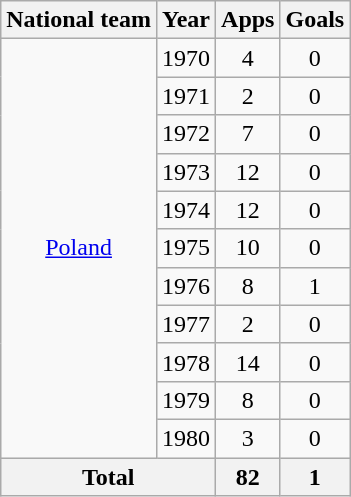<table class="wikitable" style="text-align:center">
<tr>
<th>National team</th>
<th>Year</th>
<th>Apps</th>
<th>Goals</th>
</tr>
<tr>
<td rowspan="11"><a href='#'>Poland</a></td>
<td>1970</td>
<td>4</td>
<td>0</td>
</tr>
<tr>
<td>1971</td>
<td>2</td>
<td>0</td>
</tr>
<tr>
<td>1972</td>
<td>7</td>
<td>0</td>
</tr>
<tr>
<td>1973</td>
<td>12</td>
<td>0</td>
</tr>
<tr>
<td>1974</td>
<td>12</td>
<td>0</td>
</tr>
<tr>
<td>1975</td>
<td>10</td>
<td>0</td>
</tr>
<tr>
<td>1976</td>
<td>8</td>
<td>1</td>
</tr>
<tr>
<td>1977</td>
<td>2</td>
<td>0</td>
</tr>
<tr>
<td>1978</td>
<td>14</td>
<td>0</td>
</tr>
<tr>
<td>1979</td>
<td>8</td>
<td>0</td>
</tr>
<tr>
<td>1980</td>
<td>3</td>
<td>0</td>
</tr>
<tr>
<th colspan="2">Total</th>
<th>82</th>
<th>1</th>
</tr>
</table>
